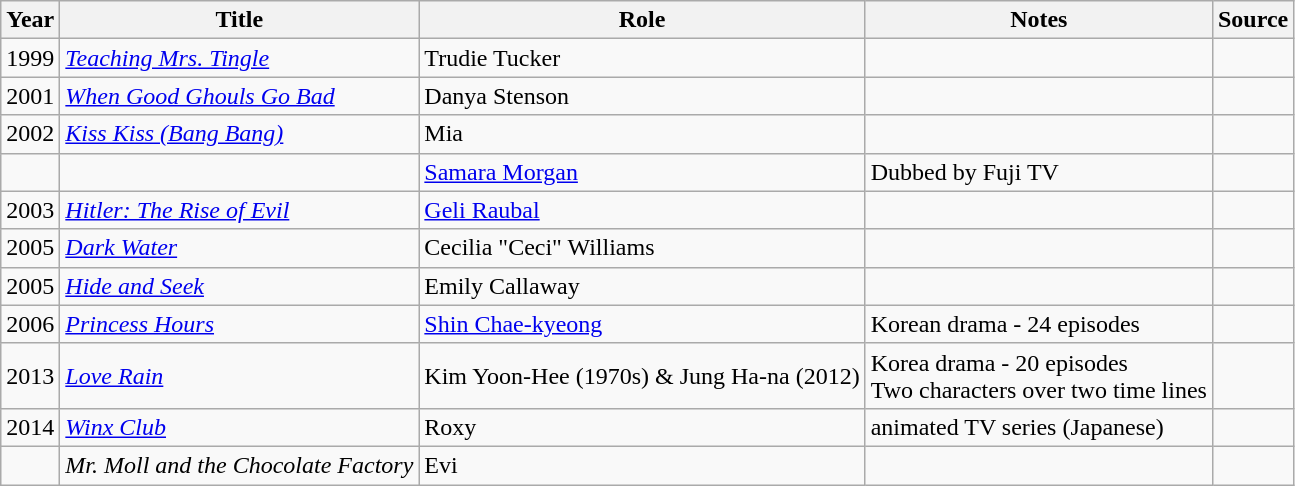<table class="wikitable sortable plainrowheaders">
<tr>
<th>Year </th>
<th>Title</th>
<th>Role </th>
<th class="unsortable">Notes </th>
<th class="unsortable">Source</th>
</tr>
<tr>
<td>1999</td>
<td><em><a href='#'>Teaching Mrs. Tingle</a></em></td>
<td>Trudie Tucker</td>
<td></td>
<td></td>
</tr>
<tr>
<td>2001</td>
<td><em><a href='#'>When Good Ghouls Go Bad</a></em></td>
<td>Danya Stenson</td>
<td></td>
<td></td>
</tr>
<tr>
<td>2002</td>
<td><em><a href='#'>Kiss Kiss (Bang Bang)</a></em></td>
<td>Mia</td>
<td></td>
<td></td>
</tr>
<tr>
<td> </td>
<td><em></em></td>
<td><a href='#'>Samara Morgan</a></td>
<td>Dubbed by Fuji TV</td>
<td></td>
</tr>
<tr>
<td>2003</td>
<td><em><a href='#'>Hitler: The Rise of Evil</a></em></td>
<td><a href='#'>Geli Raubal</a></td>
<td></td>
<td></td>
</tr>
<tr>
<td>2005</td>
<td><em><a href='#'>Dark Water</a></em></td>
<td>Cecilia "Ceci" Williams</td>
<td></td>
<td></td>
</tr>
<tr>
<td>2005</td>
<td><em><a href='#'>Hide and Seek</a></em></td>
<td>Emily Callaway</td>
<td></td>
<td></td>
</tr>
<tr>
<td>2006</td>
<td><em><a href='#'>Princess Hours</a></em></td>
<td><a href='#'>Shin Chae-kyeong</a></td>
<td>Korean drama - 24 episodes</td>
<td></td>
</tr>
<tr>
<td>2013</td>
<td><em><a href='#'>Love Rain</a></em></td>
<td>Kim Yoon-Hee (1970s) & Jung Ha-na (2012)</td>
<td>Korea drama - 20 episodes <br>Two characters over two time lines</td>
<td></td>
</tr>
<tr>
<td>2014</td>
<td><em><a href='#'>Winx Club</a></em></td>
<td>Roxy</td>
<td>animated TV series (Japanese)</td>
<td></td>
</tr>
<tr>
<td></td>
<td><em>Mr. Moll and the Chocolate Factory</em></td>
<td>Evi</td>
<td></td>
<td></td>
</tr>
</table>
